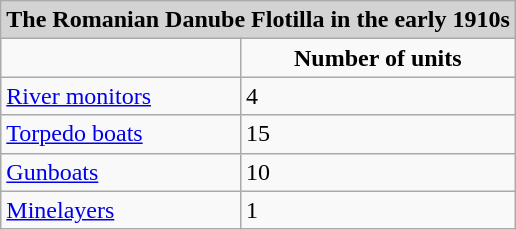<table class="wikitable" align="right" style="margin-left: 1em;" style="font-size: 80%;">
<tr>
<td colspan="2" align="center" cellspacing="0" style="background:lightgrey; color:black"><strong>The Romanian Danube Flotilla in the early 1910s</strong></td>
</tr>
<tr>
<td align=center rowspan=1></td>
<td align=center rowspan=1><strong>Number of units</strong></td>
</tr>
<tr>
<td><a href='#'>River monitors</a></td>
<td>4</td>
</tr>
<tr>
<td><a href='#'>Torpedo boats</a></td>
<td>15</td>
</tr>
<tr>
<td><a href='#'>Gunboats</a></td>
<td>10</td>
</tr>
<tr>
<td><a href='#'>Minelayers</a></td>
<td>1</td>
</tr>
</table>
